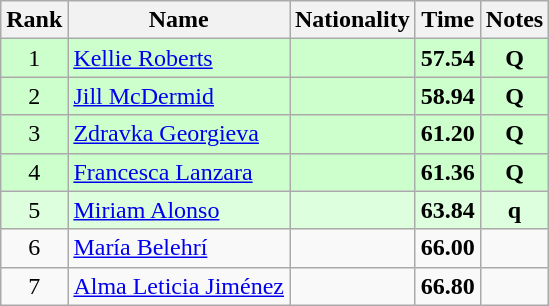<table class="wikitable sortable" style="text-align:center">
<tr>
<th>Rank</th>
<th>Name</th>
<th>Nationality</th>
<th>Time</th>
<th>Notes</th>
</tr>
<tr bgcolor=ccffcc>
<td>1</td>
<td align=left><a href='#'>Kellie Roberts</a></td>
<td align=left></td>
<td><strong>57.54</strong></td>
<td><strong>Q</strong></td>
</tr>
<tr bgcolor=ccffcc>
<td>2</td>
<td align=left><a href='#'>Jill McDermid</a></td>
<td align=left></td>
<td><strong>58.94</strong></td>
<td><strong>Q</strong></td>
</tr>
<tr bgcolor=ccffcc>
<td>3</td>
<td align=left><a href='#'>Zdravka Georgieva</a></td>
<td align=left></td>
<td><strong>61.20</strong></td>
<td><strong>Q</strong></td>
</tr>
<tr bgcolor=ccffcc>
<td>4</td>
<td align=left><a href='#'>Francesca Lanzara</a></td>
<td align=left></td>
<td><strong>61.36</strong></td>
<td><strong>Q</strong></td>
</tr>
<tr bgcolor=ddffdd>
<td>5</td>
<td align=left><a href='#'>Miriam Alonso</a></td>
<td align=left></td>
<td><strong>63.84</strong></td>
<td><strong>q</strong></td>
</tr>
<tr>
<td>6</td>
<td align=left><a href='#'>María Belehrí</a></td>
<td align=left></td>
<td><strong>66.00</strong></td>
<td></td>
</tr>
<tr>
<td>7</td>
<td align=left><a href='#'>Alma Leticia Jiménez</a></td>
<td align=left></td>
<td><strong>66.80</strong></td>
<td></td>
</tr>
</table>
